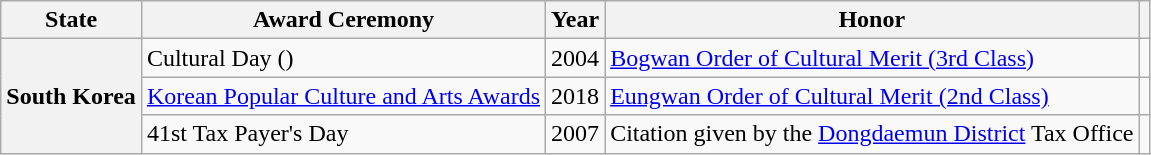<table class="wikitable plainrowheaders sortable" style="margin-right: 0;">
<tr>
<th scope="col">State</th>
<th scope="col">Award Ceremony</th>
<th scope="col">Year</th>
<th scope="col">Honor</th>
<th class="unsortable" scope="col"></th>
</tr>
<tr>
<th scope="row" rowspan="3">South Korea</th>
<td>Cultural Day ()</td>
<td style="text-align:center">2004</td>
<td><a href='#'>Bogwan Order of Cultural Merit (3rd Class)</a></td>
<td style="text-align:center"></td>
</tr>
<tr>
<td><a href='#'>Korean Popular Culture and Arts Awards</a></td>
<td style="text-align:center">2018</td>
<td><a href='#'>Eungwan Order of Cultural Merit (2nd Class)</a></td>
<td style="text-align:center"></td>
</tr>
<tr>
<td>41st Tax Payer's Day</td>
<td style="text-align:center">2007</td>
<td>Citation given by the <a href='#'>Dongdaemun District</a> Tax Office</td>
<td style="text-align:center"></td>
</tr>
</table>
